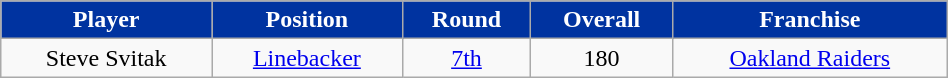<table class="wikitable" width="50%">
<tr align="center"  style="background:#0033A0;color:white;"   >
<td><strong>Player</strong></td>
<td><strong>Position</strong></td>
<td><strong>Round</strong></td>
<td><strong>Overall</strong></td>
<td><strong>Franchise</strong></td>
</tr>
<tr align="center" bgcolor="">
<td>Steve Svitak</td>
<td><a href='#'>Linebacker</a></td>
<td><a href='#'>7th</a></td>
<td>180</td>
<td><a href='#'>Oakland Raiders</a></td>
</tr>
</table>
